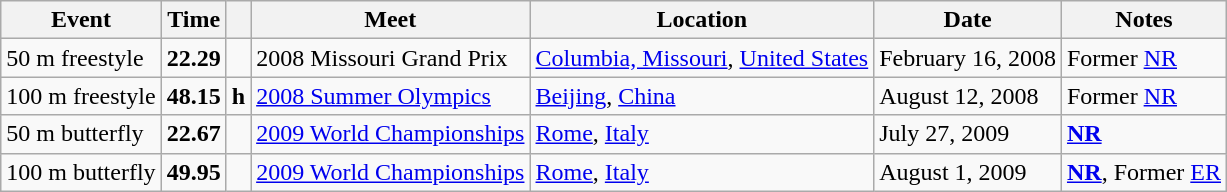<table class="wikitable">
<tr>
<th>Event</th>
<th>Time</th>
<th></th>
<th>Meet</th>
<th>Location</th>
<th>Date</th>
<th>Notes</th>
</tr>
<tr>
<td>50 m freestyle</td>
<td align="center"><strong>22.29</strong></td>
<td></td>
<td>2008 Missouri Grand Prix</td>
<td><a href='#'>Columbia, Missouri</a>, <a href='#'>United States</a></td>
<td>February 16, 2008</td>
<td>Former <a href='#'>NR</a></td>
</tr>
<tr>
<td>100 m freestyle</td>
<td align="center"><strong>48.15</strong></td>
<td align="center"><strong>h</strong></td>
<td><a href='#'>2008 Summer Olympics</a></td>
<td><a href='#'>Beijing</a>, <a href='#'>China</a></td>
<td>August 12, 2008</td>
<td>Former <a href='#'>NR</a></td>
</tr>
<tr>
<td>50 m butterfly</td>
<td align="center"><strong>22.67</strong></td>
<td></td>
<td><a href='#'>2009 World Championships</a></td>
<td><a href='#'>Rome</a>, <a href='#'>Italy</a></td>
<td>July 27, 2009</td>
<td><strong><a href='#'>NR</a></strong></td>
</tr>
<tr>
<td>100 m butterfly</td>
<td align="center"><strong>49.95</strong></td>
<td></td>
<td><a href='#'>2009 World Championships</a></td>
<td><a href='#'>Rome</a>, <a href='#'>Italy</a></td>
<td>August 1, 2009</td>
<td><strong><a href='#'>NR</a></strong>, Former <a href='#'>ER</a></td>
</tr>
</table>
